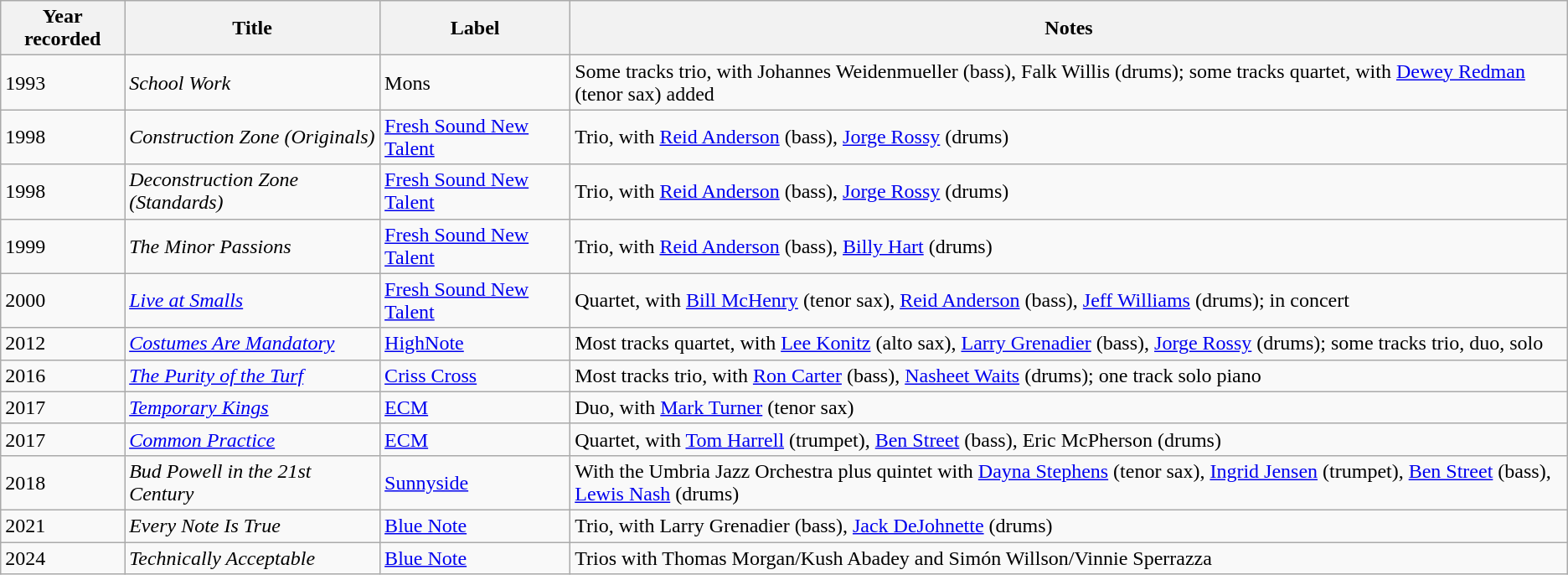<table class="wikitable sortable">
<tr>
<th>Year recorded</th>
<th>Title</th>
<th>Label</th>
<th>Notes</th>
</tr>
<tr>
<td>1993</td>
<td><em>School Work</em></td>
<td>Mons</td>
<td>Some tracks trio, with Johannes Weidenmueller (bass), Falk Willis (drums); some tracks quartet, with <a href='#'>Dewey Redman</a> (tenor sax) added</td>
</tr>
<tr>
<td>1998</td>
<td><em>Construction Zone (Originals)</em></td>
<td><a href='#'>Fresh Sound New Talent</a></td>
<td>Trio, with <a href='#'>Reid Anderson</a> (bass), <a href='#'>Jorge Rossy</a> (drums)</td>
</tr>
<tr>
<td>1998</td>
<td><em>Deconstruction Zone (Standards)</em></td>
<td><a href='#'>Fresh Sound New Talent</a></td>
<td>Trio, with <a href='#'>Reid Anderson</a> (bass), <a href='#'>Jorge Rossy</a> (drums)</td>
</tr>
<tr>
<td>1999</td>
<td><em>The Minor Passions</em></td>
<td><a href='#'>Fresh Sound New Talent</a></td>
<td>Trio, with <a href='#'>Reid Anderson</a> (bass), <a href='#'>Billy Hart</a> (drums)</td>
</tr>
<tr>
<td>2000</td>
<td><em><a href='#'>Live at Smalls</a></em></td>
<td><a href='#'>Fresh Sound New Talent</a></td>
<td>Quartet, with <a href='#'>Bill McHenry</a> (tenor sax), <a href='#'>Reid Anderson</a> (bass), <a href='#'>Jeff Williams</a> (drums); in concert</td>
</tr>
<tr>
<td>2012</td>
<td><em><a href='#'>Costumes Are Mandatory</a></em></td>
<td><a href='#'>HighNote</a></td>
<td>Most tracks quartet, with <a href='#'>Lee Konitz</a> (alto sax), <a href='#'>Larry Grenadier</a> (bass), <a href='#'>Jorge Rossy</a> (drums); some tracks trio, duo, solo</td>
</tr>
<tr>
<td>2016</td>
<td><em><a href='#'>The Purity of the Turf</a></em></td>
<td><a href='#'>Criss Cross</a></td>
<td>Most tracks trio, with <a href='#'>Ron Carter</a> (bass), <a href='#'>Nasheet Waits</a> (drums); one track solo piano</td>
</tr>
<tr>
<td>2017</td>
<td><em><a href='#'>Temporary Kings</a></em></td>
<td><a href='#'>ECM</a></td>
<td>Duo, with <a href='#'>Mark Turner</a> (tenor sax)</td>
</tr>
<tr>
<td>2017</td>
<td><em><a href='#'>Common Practice</a></em></td>
<td><a href='#'>ECM</a></td>
<td>Quartet, with <a href='#'>Tom Harrell</a> (trumpet), <a href='#'>Ben Street</a> (bass), Eric McPherson (drums)</td>
</tr>
<tr>
<td>2018</td>
<td><em>Bud Powell in the 21st Century</em></td>
<td><a href='#'>Sunnyside</a></td>
<td>With the Umbria Jazz Orchestra plus quintet with <a href='#'>Dayna Stephens</a> (tenor sax), <a href='#'>Ingrid Jensen</a> (trumpet), <a href='#'>Ben Street</a> (bass), <a href='#'>Lewis Nash</a> (drums)</td>
</tr>
<tr>
<td>2021</td>
<td><em>Every Note Is True</em></td>
<td><a href='#'>Blue Note</a></td>
<td>Trio, with Larry Grenadier (bass), <a href='#'>Jack DeJohnette</a> (drums)</td>
</tr>
<tr>
<td>2024</td>
<td><em>Technically Acceptable</em></td>
<td><a href='#'>Blue Note</a></td>
<td>Trios with Thomas Morgan/Kush Abadey and Simón Willson/Vinnie Sperrazza</td>
</tr>
</table>
